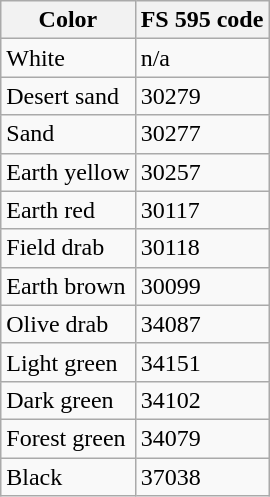<table class="wikitable">
<tr>
<th>Color</th>
<th>FS 595 code</th>
</tr>
<tr>
<td>White</td>
<td>n/a</td>
</tr>
<tr>
<td>Desert sand</td>
<td>30279</td>
</tr>
<tr>
<td>Sand</td>
<td>30277</td>
</tr>
<tr>
<td>Earth yellow</td>
<td>30257</td>
</tr>
<tr>
<td>Earth red</td>
<td>30117</td>
</tr>
<tr>
<td>Field drab</td>
<td>30118</td>
</tr>
<tr>
<td>Earth brown</td>
<td>30099</td>
</tr>
<tr>
<td>Olive drab</td>
<td>34087</td>
</tr>
<tr>
<td>Light green</td>
<td>34151</td>
</tr>
<tr>
<td>Dark green</td>
<td>34102</td>
</tr>
<tr>
<td>Forest green</td>
<td>34079</td>
</tr>
<tr>
<td>Black</td>
<td>37038</td>
</tr>
</table>
